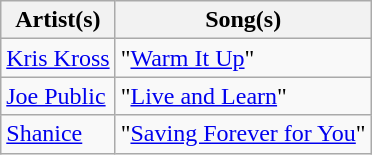<table class="wikitable">
<tr>
<th>Artist(s)</th>
<th>Song(s)</th>
</tr>
<tr>
<td><a href='#'>Kris Kross</a></td>
<td>"<a href='#'>Warm It Up</a>"</td>
</tr>
<tr>
<td><a href='#'>Joe Public</a></td>
<td>"<a href='#'>Live and Learn</a>"</td>
</tr>
<tr>
<td><a href='#'>Shanice</a></td>
<td>"<a href='#'>Saving Forever for You</a>"</td>
</tr>
</table>
